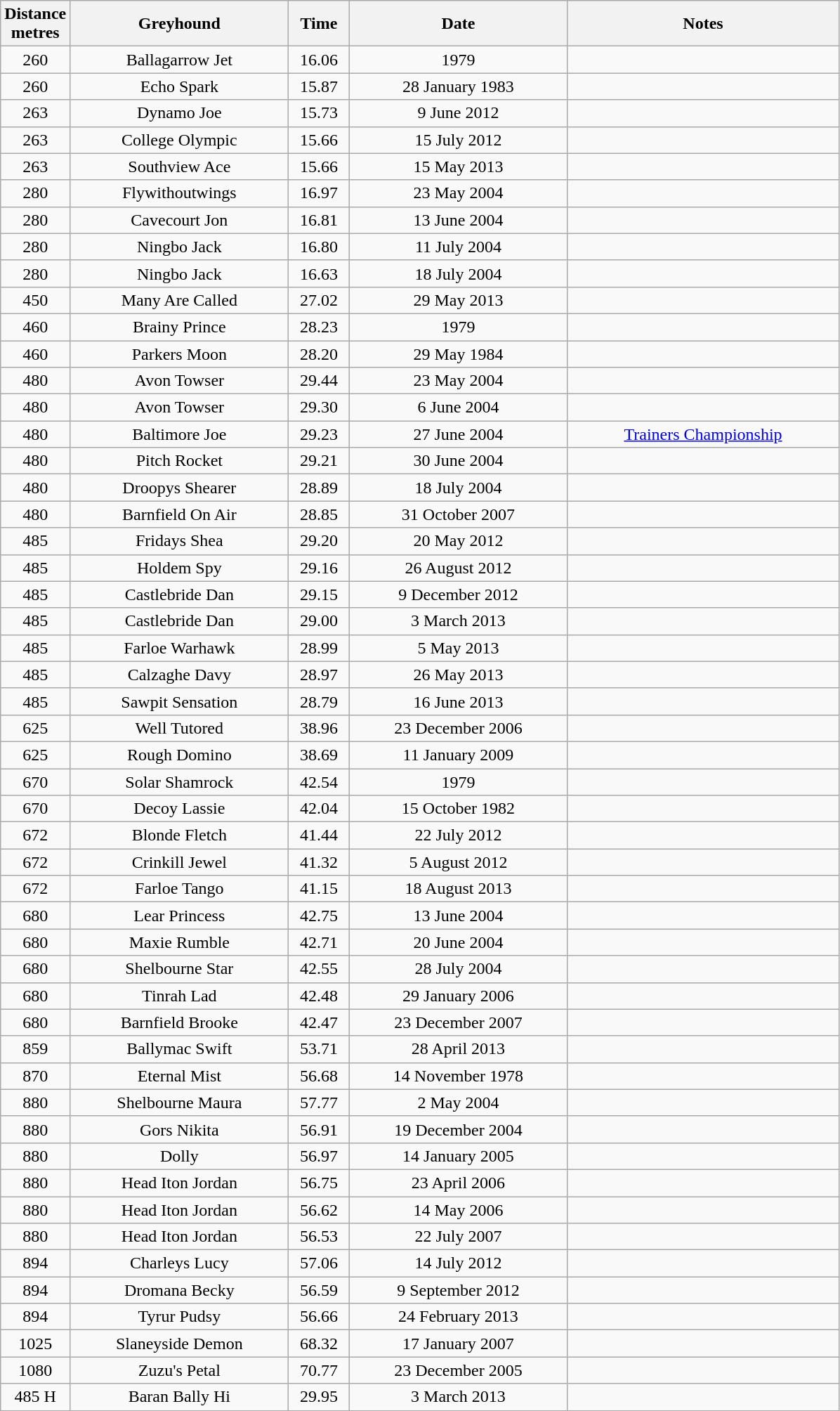<table class="wikitable" style="font-size: 100%">
<tr>
<th width=50>Distance <br>metres</th>
<th width=200>Greyhound</th>
<th width=50>Time</th>
<th width=200>Date</th>
<th width=250>Notes</th>
</tr>
<tr align=center>
<td>260</td>
<td>Ballagarrow Jet</td>
<td>16.06</td>
<td>1979</td>
<td></td>
</tr>
<tr align=center>
<td>260</td>
<td>Echo Spark</td>
<td>15.87</td>
<td>28 January 1983</td>
<td></td>
</tr>
<tr align=center>
<td>263</td>
<td>Dynamo Joe</td>
<td>15.73</td>
<td>9 June 2012</td>
<td></td>
</tr>
<tr align=center>
<td>263</td>
<td>College Olympic</td>
<td>15.66</td>
<td>15 July 2012</td>
<td></td>
</tr>
<tr align=center>
<td>263</td>
<td>Southview Ace</td>
<td>15.66</td>
<td>15 May 2013</td>
<td></td>
</tr>
<tr align=center>
<td>280</td>
<td>Flywithoutwings</td>
<td>16.97</td>
<td>23 May 2004</td>
<td></td>
</tr>
<tr align=center>
<td>280</td>
<td>Cavecourt Jon</td>
<td>16.81</td>
<td>13 June 2004</td>
<td></td>
</tr>
<tr align=center>
<td>280</td>
<td>Ningbo Jack</td>
<td>16.80</td>
<td>11 July 2004</td>
<td></td>
</tr>
<tr align=center>
<td>280</td>
<td>Ningbo Jack</td>
<td>16.63</td>
<td>18 July 2004</td>
<td></td>
</tr>
<tr align=center>
<td>450</td>
<td>Many Are Called</td>
<td>27.02</td>
<td>29 May 2013</td>
<td></td>
</tr>
<tr align=center>
<td>460</td>
<td>Brainy Prince</td>
<td>28.23</td>
<td>1979</td>
<td></td>
</tr>
<tr align=center>
<td>460</td>
<td>Parkers Moon</td>
<td>28.20</td>
<td>29 May 1984</td>
<td></td>
</tr>
<tr align=center>
<td>480</td>
<td>Avon Towser</td>
<td>29.44</td>
<td>23 May 2004</td>
<td></td>
</tr>
<tr align=center>
<td>480</td>
<td>Avon Towser</td>
<td>29.30</td>
<td>6 June 2004</td>
<td></td>
</tr>
<tr align=center>
<td>480</td>
<td>Baltimore Joe</td>
<td>29.23</td>
<td>27 June 2004</td>
<td><a href='#'>Trainers Championship</a></td>
</tr>
<tr align=center>
<td>480</td>
<td>Pitch Rocket</td>
<td>29.21</td>
<td>30 June 2004</td>
<td></td>
</tr>
<tr align=center>
<td>480</td>
<td>Droopys Shearer</td>
<td>28.89</td>
<td>18 July 2004</td>
<td></td>
</tr>
<tr align=center>
<td>480</td>
<td>Barnfield On Air</td>
<td>28.85</td>
<td>31 October 2007</td>
<td></td>
</tr>
<tr align=center>
<td>485</td>
<td>Fridays Shea</td>
<td>29.20</td>
<td>20 May 2012</td>
<td></td>
</tr>
<tr align=center>
<td>485</td>
<td>Holdem Spy</td>
<td>29.16</td>
<td>26 August 2012</td>
<td></td>
</tr>
<tr align=center>
<td>485</td>
<td>Castlebride Dan</td>
<td>29.15</td>
<td>9 December 2012</td>
<td></td>
</tr>
<tr align=center>
<td>485</td>
<td>Castlebride Dan</td>
<td>29.00</td>
<td>3 March 2013</td>
<td></td>
</tr>
<tr align=center>
<td>485</td>
<td>Farloe Warhawk</td>
<td>28.99</td>
<td>5 May 2013</td>
<td></td>
</tr>
<tr align=center>
<td>485</td>
<td>Calzaghe Davy</td>
<td>28.97</td>
<td>26 May 2013</td>
<td></td>
</tr>
<tr align=center>
<td>485</td>
<td>Sawpit Sensation</td>
<td>28.79</td>
<td>16 June 2013</td>
<td></td>
</tr>
<tr align=center>
<td>625</td>
<td>Well Tutored</td>
<td>38.96</td>
<td>23 December 2006</td>
<td></td>
</tr>
<tr align=center>
<td>625</td>
<td>Rough Domino</td>
<td>38.69</td>
<td>11 January 2009</td>
<td></td>
</tr>
<tr align=center>
<td>670</td>
<td>Solar Shamrock</td>
<td>42.54</td>
<td>1979</td>
<td></td>
</tr>
<tr align=center>
<td>670</td>
<td>Decoy Lassie</td>
<td>42.04</td>
<td>15 October 1982</td>
<td></td>
</tr>
<tr align=center>
<td>672</td>
<td>Blonde Fletch</td>
<td>41.44</td>
<td>22 July 2012</td>
<td></td>
</tr>
<tr align=center>
<td>672</td>
<td>Crinkill Jewel</td>
<td>41.32</td>
<td>5 August 2012</td>
<td></td>
</tr>
<tr align=center>
<td>672</td>
<td>Farloe Tango</td>
<td>41.15</td>
<td>18 August 2013</td>
<td></td>
</tr>
<tr align=center>
<td>680</td>
<td>Lear Princess</td>
<td>42.75</td>
<td>13 June 2004</td>
<td></td>
</tr>
<tr align=center>
<td>680</td>
<td>Maxie Rumble</td>
<td>42.71</td>
<td>20 June 2004</td>
<td></td>
</tr>
<tr align=center>
<td>680</td>
<td>Shelbourne Star</td>
<td>42.55</td>
<td>28 July 2004</td>
<td></td>
</tr>
<tr align=center>
<td>680</td>
<td>Tinrah Lad</td>
<td>42.48</td>
<td>29 January 2006</td>
<td></td>
</tr>
<tr align=center>
<td>680</td>
<td>Barnfield Brooke</td>
<td>42.47</td>
<td>23 December 2007</td>
<td></td>
</tr>
<tr align=center>
<td>859</td>
<td>Ballymac Swift</td>
<td>53.71</td>
<td>28 April 2013</td>
<td></td>
</tr>
<tr align=center>
<td>870</td>
<td>Eternal Mist</td>
<td>56.68</td>
<td>14 November 1978</td>
<td></td>
</tr>
<tr align=center>
<td>880</td>
<td>Shelbourne Maura</td>
<td>57.77</td>
<td>2 May 2004</td>
<td></td>
</tr>
<tr align=center>
<td>880</td>
<td>Gors Nikita</td>
<td>56.91</td>
<td>19 December 2004</td>
<td></td>
</tr>
<tr align=center>
<td>880</td>
<td>Dolly</td>
<td>56.97</td>
<td>14 January 2005</td>
<td></td>
</tr>
<tr align=center>
<td>880</td>
<td>Head Iton Jordan</td>
<td>56.75</td>
<td>23 April 2006</td>
<td></td>
</tr>
<tr align=center>
<td>880</td>
<td>Head Iton Jordan</td>
<td>56.62</td>
<td>14 May 2006</td>
<td></td>
</tr>
<tr align=center>
<td>880</td>
<td>Head Iton Jordan</td>
<td>56.53</td>
<td>22 July 2007</td>
<td></td>
</tr>
<tr align=center>
<td>894</td>
<td>Charleys Lucy</td>
<td>57.06</td>
<td>14 July 2012</td>
<td></td>
</tr>
<tr align=center>
<td>894</td>
<td>Dromana Becky</td>
<td>56.59</td>
<td>9 September 2012</td>
<td></td>
</tr>
<tr align=center>
<td>894</td>
<td>Tyrur Pudsy</td>
<td>56.66</td>
<td>24 February 2013</td>
<td></td>
</tr>
<tr align=center>
<td>1025</td>
<td>Slaneyside Demon</td>
<td>68.32</td>
<td>17 January 2007</td>
<td></td>
</tr>
<tr align=center>
<td>1080</td>
<td>Zuzu's Petal</td>
<td>70.77</td>
<td>23 December 2005</td>
<td></td>
</tr>
<tr align=center>
<td>485 H</td>
<td>Baran Bally Hi</td>
<td>29.95</td>
<td>3 March 2013</td>
<td></td>
</tr>
</table>
